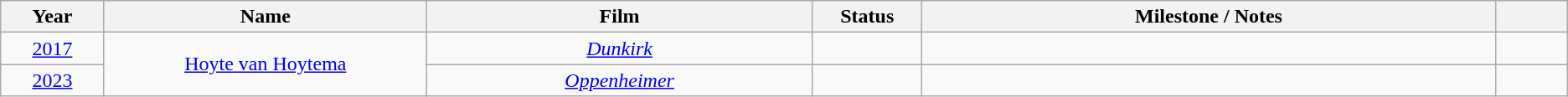<table class="wikitable" style="text-align: center">
<tr ---- bgcolor="#ebf5ff">
<th width="075">Year</th>
<th width="250">Name</th>
<th width="300">Film</th>
<th width="080">Status</th>
<th width="450">Milestone / Notes</th>
<th width="050"></th>
</tr>
<tr>
<td><a href='#'>2017</a></td>
<td rowspan=2><a href='#'>Hoyte van Hoytema</a></td>
<td><em><a href='#'>Dunkirk</a></em></td>
<td></td>
<td></td>
<td></td>
</tr>
<tr>
<td><a href='#'>2023</a></td>
<td><em><a href='#'>Oppenheimer</a></em></td>
<td></td>
<td></td>
<td></td>
</tr>
</table>
